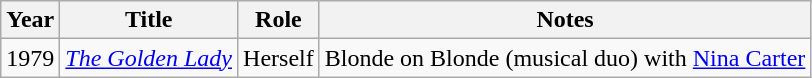<table class="wikitable sortable">
<tr>
<th>Year</th>
<th>Title</th>
<th>Role</th>
<th>Notes</th>
</tr>
<tr>
<td>1979</td>
<td><em><a href='#'>The Golden Lady</a></em></td>
<td>Herself</td>
<td>Blonde on Blonde (musical duo) with <a href='#'>Nina Carter</a></td>
</tr>
</table>
